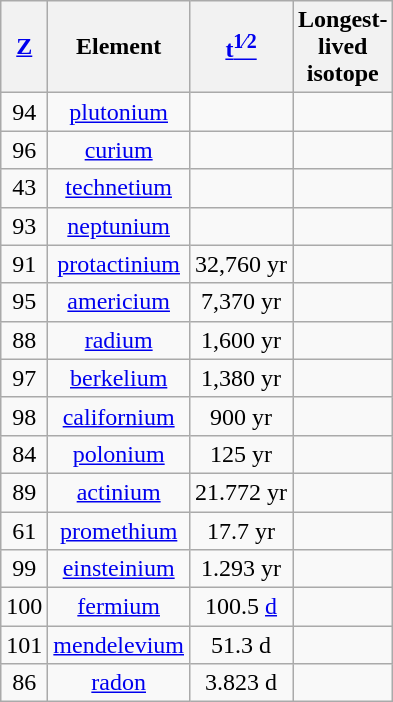<table class="wikitable sortable" align="top" style="text-align:center">
<tr>
<th><a href='#'>Z</a><br></th>
<th>Element<br></th>
<th class="unsortable"><a href='#'>t<sup>1⁄2</sup></a></th>
<th class="unsortable">Longest-<br>lived<br>isotope</th>
</tr>
<tr>
<td>94</td>
<td><a href='#'>plutonium</a></td>
<td></td>
<td></td>
</tr>
<tr>
<td>96</td>
<td><a href='#'>curium</a></td>
<td></td>
<td></td>
</tr>
<tr>
<td>43</td>
<td><a href='#'>technetium</a></td>
<td></td>
<td></td>
</tr>
<tr>
<td>93</td>
<td><a href='#'>neptunium</a></td>
<td></td>
<td></td>
</tr>
<tr>
<td>91</td>
<td><a href='#'>protactinium</a></td>
<td>32,760 yr</td>
<td></td>
</tr>
<tr>
<td>95</td>
<td><a href='#'>americium</a></td>
<td>7,370 yr</td>
<td></td>
</tr>
<tr>
<td>88</td>
<td><a href='#'>radium</a></td>
<td>1,600 yr</td>
<td></td>
</tr>
<tr>
<td>97</td>
<td><a href='#'>berkelium</a></td>
<td>1,380 yr</td>
<td></td>
</tr>
<tr>
<td>98</td>
<td><a href='#'>californium</a></td>
<td>900 yr</td>
<td></td>
</tr>
<tr>
<td>84</td>
<td><a href='#'>polonium</a></td>
<td>125 yr</td>
<td></td>
</tr>
<tr>
<td>89</td>
<td><a href='#'>actinium</a></td>
<td>21.772 yr</td>
<td></td>
</tr>
<tr>
<td>61</td>
<td><a href='#'>promethium</a></td>
<td>17.7 yr</td>
<td></td>
</tr>
<tr>
<td>99</td>
<td><a href='#'>einsteinium</a></td>
<td>1.293 yr</td>
<td></td>
</tr>
<tr>
<td>100</td>
<td><a href='#'>fermium</a></td>
<td>100.5 <a href='#'>d</a></td>
<td></td>
</tr>
<tr>
<td>101</td>
<td><a href='#'>mendelevium</a></td>
<td>51.3 d</td>
<td></td>
</tr>
<tr>
<td>86</td>
<td><a href='#'>radon</a></td>
<td>3.823 d</td>
<td></td>
</tr>
</table>
